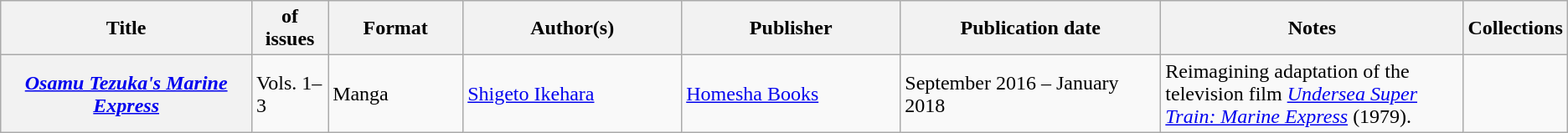<table class="wikitable">
<tr>
<th>Title</th>
<th style="width:40pt"> of issues</th>
<th style="width:75pt">Format</th>
<th style="width:125pt">Author(s)</th>
<th style="width:125pt">Publisher</th>
<th style="width:150pt">Publication date</th>
<th style="width:175pt">Notes</th>
<th>Collections</th>
</tr>
<tr>
<th><em><a href='#'>Osamu Tezuka's Marine Express</a></em><br></th>
<td>Vols. 1–3</td>
<td>Manga</td>
<td><a href='#'>Shigeto Ikehara</a></td>
<td><a href='#'>Homesha Books</a></td>
<td>September 2016 – January 2018</td>
<td>Reimagining adaptation of the television film <em><a href='#'>Undersea Super Train: Marine Express</a></em> (1979).</td>
<td><br></td>
</tr>
</table>
